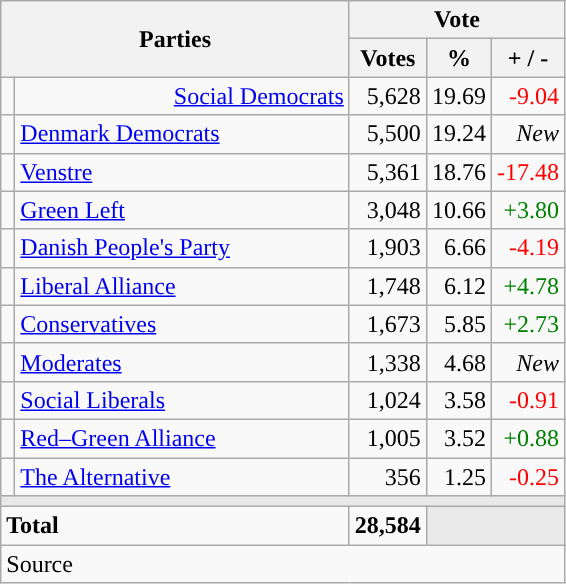<table class="wikitable" style="text-align:right;">
<tr>
<th style="text-align:centre;" rowspan="2" colspan="2" width="225">Parties</th>
<th colspan="3">Vote</th>
</tr>
<tr>
<th width="15">Votes</th>
<th width="15">%</th>
<th width="15">+ / -</th>
</tr>
<tr>
<td width=2 bgcolor=></td>
<td><a href='#'>Social Democrats</a></td>
<td>5,628</td>
<td>19.69</td>
<td style=color:red;>-9.04</td>
</tr>
<tr>
<td width=2 bgcolor=></td>
<td align=left><a href='#'>Denmark Democrats</a></td>
<td>5,500</td>
<td>19.24</td>
<td><em>New</em></td>
</tr>
<tr>
<td width=2 bgcolor=></td>
<td align=left><a href='#'>Venstre</a></td>
<td>5,361</td>
<td>18.76</td>
<td style=color:red;>-17.48</td>
</tr>
<tr>
<td width=2 bgcolor=></td>
<td align=left><a href='#'>Green Left</a></td>
<td>3,048</td>
<td>10.66</td>
<td style=color:green;>+3.80</td>
</tr>
<tr>
<td width=2 bgcolor=></td>
<td align=left><a href='#'>Danish People's Party</a></td>
<td>1,903</td>
<td>6.66</td>
<td style=color:red;>-4.19</td>
</tr>
<tr>
<td width=2 bgcolor=></td>
<td align=left><a href='#'>Liberal Alliance</a></td>
<td>1,748</td>
<td>6.12</td>
<td style=color:green;>+4.78</td>
</tr>
<tr>
<td width=2 bgcolor=></td>
<td align=left><a href='#'>Conservatives</a></td>
<td>1,673</td>
<td>5.85</td>
<td style=color:green;>+2.73</td>
</tr>
<tr>
<td width=2 bgcolor=></td>
<td align=left><a href='#'>Moderates</a></td>
<td>1,338</td>
<td>4.68</td>
<td><em>New</em></td>
</tr>
<tr>
<td width=2 bgcolor=></td>
<td align=left><a href='#'>Social Liberals</a></td>
<td>1,024</td>
<td>3.58</td>
<td style=color:red;>-0.91</td>
</tr>
<tr>
<td width=2 bgcolor=></td>
<td align=left><a href='#'>Red–Green Alliance</a></td>
<td>1,005</td>
<td>3.52</td>
<td style=color:green;>+0.88</td>
</tr>
<tr>
<td width=2 bgcolor=></td>
<td align=left><a href='#'>The Alternative</a></td>
<td>356</td>
<td>1.25</td>
<td style=color:red;>-0.25</td>
</tr>
<tr>
<td colspan="7" bgcolor="#E9E9E9"></td>
</tr>
<tr>
<td align="left" colspan="2"><strong>Total</strong></td>
<td><strong>28,584</strong></td>
<td bgcolor=#E9E9E9 colspan=2></td>
</tr>
<tr>
<td align="left" colspan="6">Source</td>
</tr>
</table>
